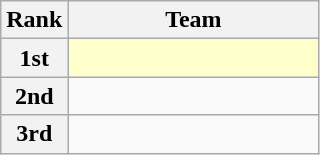<table class=wikitable>
<tr>
<th>Rank</th>
<th width=160px>Team</th>
</tr>
<tr bgcolor=#ffffcc>
<th>1st</th>
<td></td>
</tr>
<tr>
<th>2nd</th>
<td></td>
</tr>
<tr>
<th>3rd</th>
<td></td>
</tr>
</table>
